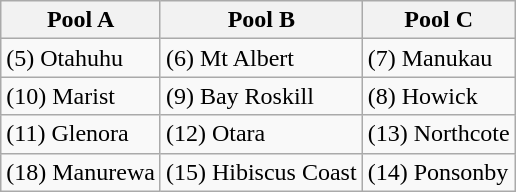<table class="wikitable">
<tr>
<th>Pool A</th>
<th>Pool B</th>
<th>Pool C</th>
</tr>
<tr>
<td>(5) Otahuhu</td>
<td>(6) Mt Albert</td>
<td>(7) Manukau</td>
</tr>
<tr>
<td>(10) Marist</td>
<td>(9) Bay Roskill</td>
<td>(8) Howick</td>
</tr>
<tr>
<td>(11) Glenora</td>
<td>(12) Otara</td>
<td>(13) Northcote</td>
</tr>
<tr>
<td>(18) Manurewa</td>
<td>(15) Hibiscus Coast</td>
<td>(14) Ponsonby</td>
</tr>
</table>
